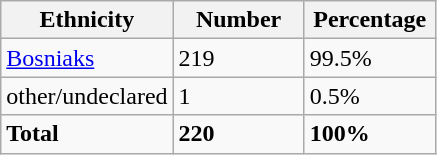<table class="wikitable">
<tr>
<th width="100px">Ethnicity</th>
<th width="80px">Number</th>
<th width="80px">Percentage</th>
</tr>
<tr>
<td><a href='#'>Bosniaks</a></td>
<td>219</td>
<td>99.5%</td>
</tr>
<tr>
<td>other/undeclared</td>
<td>1</td>
<td>0.5%</td>
</tr>
<tr>
<td><strong>Total</strong></td>
<td><strong>220</strong></td>
<td><strong>100%</strong></td>
</tr>
</table>
